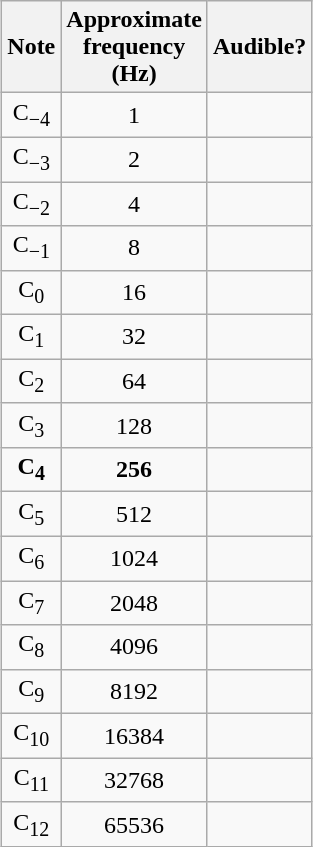<table class="wikitable floatright" style="text-align:center; margin:1ex;">
<tr>
<th>Note</th>
<th>Approximate<br>frequency<br>(Hz)</th>
<th>Audible?</th>
</tr>
<tr>
<td>C<sub>−4</sub></td>
<td>1</td>
<td></td>
</tr>
<tr>
<td>C<sub>−3</sub></td>
<td>2</td>
<td></td>
</tr>
<tr>
<td>C<sub>−2</sub></td>
<td>4</td>
<td></td>
</tr>
<tr>
<td>C<sub>−1</sub></td>
<td>8</td>
<td></td>
</tr>
<tr>
<td>C<sub>0</sub></td>
<td>16</td>
<td></td>
</tr>
<tr>
<td>C<sub>1</sub></td>
<td>32</td>
<td></td>
</tr>
<tr>
<td>C<sub>2</sub></td>
<td>64</td>
<td></td>
</tr>
<tr>
<td>C<sub>3</sub></td>
<td>128</td>
<td></td>
</tr>
<tr>
<td><strong>C<sub>4</sub></strong></td>
<td><strong>256</strong></td>
<td></td>
</tr>
<tr>
<td>C<sub>5</sub></td>
<td>512</td>
<td></td>
</tr>
<tr>
<td>C<sub>6</sub></td>
<td>1024</td>
<td></td>
</tr>
<tr>
<td>C<sub>7</sub></td>
<td>2048</td>
<td></td>
</tr>
<tr>
<td>C<sub>8</sub></td>
<td>4096</td>
<td></td>
</tr>
<tr>
<td>C<sub>9</sub></td>
<td>8192</td>
<td></td>
</tr>
<tr>
<td>C<sub>10</sub></td>
<td>16384</td>
<td></td>
</tr>
<tr>
<td>C<sub>11</sub></td>
<td>32768</td>
<td></td>
</tr>
<tr>
<td>C<sub>12</sub></td>
<td>65536</td>
<td></td>
</tr>
</table>
